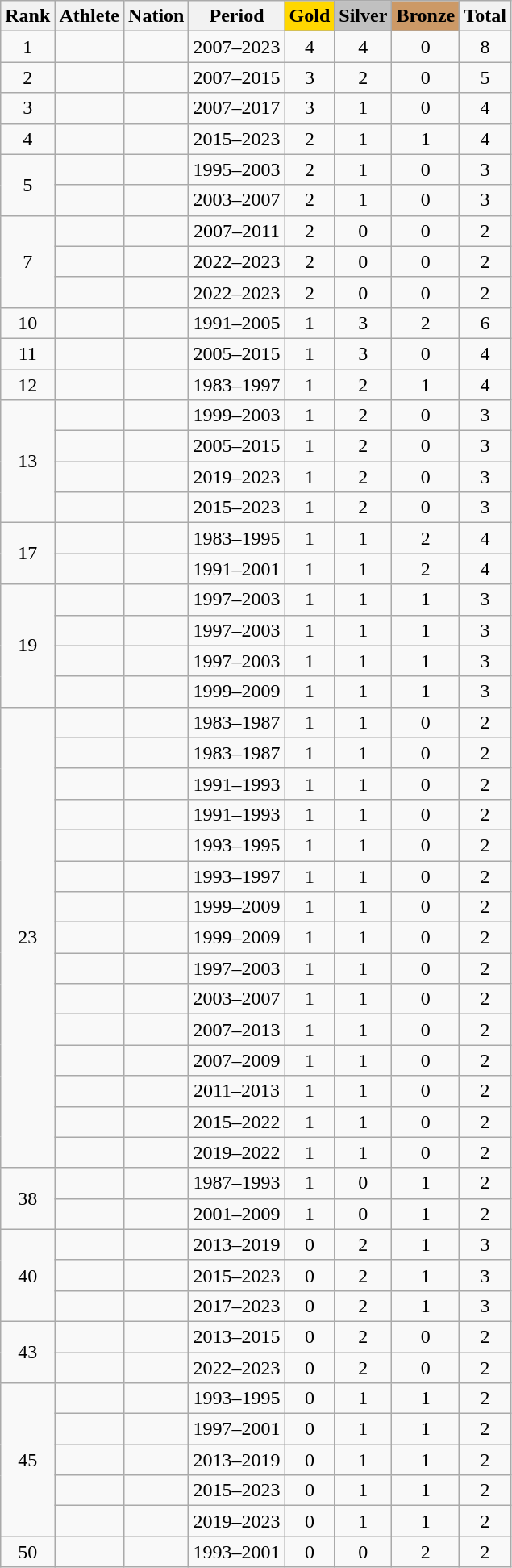<table class="wikitable sortable" style="text-align:center">
<tr>
<th class="unsortable">Rank</th>
<th>Athlete</th>
<th>Nation</th>
<th>Period</th>
<th style="background-color:gold">Gold</th>
<th style="background-color:silver">Silver</th>
<th style="background-color:#cc9966">Bronze</th>
<th>Total</th>
</tr>
<tr>
<td>1</td>
<td align=left></td>
<td align=left></td>
<td>2007–2023</td>
<td>4</td>
<td>4</td>
<td>0</td>
<td>8</td>
</tr>
<tr>
<td>2</td>
<td align=left></td>
<td align=left></td>
<td>2007–2015</td>
<td>3</td>
<td>2</td>
<td>0</td>
<td>5</td>
</tr>
<tr>
<td>3</td>
<td align=left></td>
<td align=left></td>
<td>2007–2017</td>
<td>3</td>
<td>1</td>
<td>0</td>
<td>4</td>
</tr>
<tr>
<td>4</td>
<td align=left></td>
<td align=left></td>
<td>2015–2023</td>
<td>2</td>
<td>1</td>
<td>1</td>
<td>4</td>
</tr>
<tr>
<td rowspan="2">5</td>
<td align="left"></td>
<td align=left></td>
<td>1995–2003</td>
<td>2</td>
<td>1</td>
<td>0</td>
<td>3</td>
</tr>
<tr>
<td align="left"></td>
<td align=left></td>
<td>2003–2007</td>
<td>2</td>
<td>1</td>
<td>0</td>
<td>3</td>
</tr>
<tr>
<td rowspan="3">7</td>
<td align="left"></td>
<td align=left></td>
<td>2007–2011</td>
<td>2</td>
<td>0</td>
<td>0</td>
<td>2</td>
</tr>
<tr>
<td align="left"></td>
<td align=left></td>
<td>2022–2023</td>
<td>2</td>
<td>0</td>
<td>0</td>
<td>2</td>
</tr>
<tr>
<td align="left"></td>
<td align=left></td>
<td>2022–2023</td>
<td>2</td>
<td>0</td>
<td>0</td>
<td>2</td>
</tr>
<tr>
<td>10</td>
<td align=left></td>
<td align=left></td>
<td>1991–2005</td>
<td>1</td>
<td>3</td>
<td>2</td>
<td>6</td>
</tr>
<tr>
<td>11</td>
<td align=left></td>
<td align=left></td>
<td>2005–2015</td>
<td>1</td>
<td>3</td>
<td>0</td>
<td>4</td>
</tr>
<tr>
<td>12</td>
<td align=left></td>
<td align=left></td>
<td>1983–1997</td>
<td>1</td>
<td>2</td>
<td>1</td>
<td>4</td>
</tr>
<tr>
<td rowspan="4">13</td>
<td align="left"></td>
<td align=left></td>
<td>1999–2003</td>
<td>1</td>
<td>2</td>
<td>0</td>
<td>3</td>
</tr>
<tr>
<td align="left"></td>
<td align=left></td>
<td>2005–2015</td>
<td>1</td>
<td>2</td>
<td>0</td>
<td>3</td>
</tr>
<tr>
<td align="left"></td>
<td align=left></td>
<td>2019–2023</td>
<td>1</td>
<td>2</td>
<td>0</td>
<td>3</td>
</tr>
<tr>
<td align="left"></td>
<td align=left></td>
<td>2015–2023</td>
<td>1</td>
<td>2</td>
<td>0</td>
<td>3</td>
</tr>
<tr>
<td rowspan="2">17</td>
<td align="left"></td>
<td align=left></td>
<td>1983–1995</td>
<td>1</td>
<td>1</td>
<td>2</td>
<td>4</td>
</tr>
<tr>
<td align="left"></td>
<td align=left></td>
<td>1991–2001</td>
<td>1</td>
<td>1</td>
<td>2</td>
<td>4</td>
</tr>
<tr>
<td rowspan="4">19</td>
<td align="left"></td>
<td align=left></td>
<td>1997–2003</td>
<td>1</td>
<td>1</td>
<td>1</td>
<td>3</td>
</tr>
<tr>
<td align="left"></td>
<td align=left></td>
<td>1997–2003</td>
<td>1</td>
<td>1</td>
<td>1</td>
<td>3</td>
</tr>
<tr>
<td align="left"></td>
<td align=left></td>
<td>1997–2003</td>
<td>1</td>
<td>1</td>
<td>1</td>
<td>3</td>
</tr>
<tr>
<td align="left"></td>
<td align=left></td>
<td>1999–2009</td>
<td>1</td>
<td>1</td>
<td>1</td>
<td>3</td>
</tr>
<tr>
<td rowspan="15">23</td>
<td align="left"></td>
<td align=left></td>
<td>1983–1987</td>
<td>1</td>
<td>1</td>
<td>0</td>
<td>2</td>
</tr>
<tr>
<td align="left"></td>
<td align=left></td>
<td>1983–1987</td>
<td>1</td>
<td>1</td>
<td>0</td>
<td>2</td>
</tr>
<tr>
<td align="left"></td>
<td align=left><br></td>
<td>1991–1993</td>
<td>1</td>
<td>1</td>
<td>0</td>
<td>2</td>
</tr>
<tr>
<td align="left"></td>
<td align=left><br></td>
<td>1991–1993</td>
<td>1</td>
<td>1</td>
<td>0</td>
<td>2</td>
</tr>
<tr>
<td align="left"></td>
<td align=left></td>
<td>1993–1995</td>
<td>1</td>
<td>1</td>
<td>0</td>
<td>2</td>
</tr>
<tr>
<td align="left"></td>
<td align=left></td>
<td>1993–1997</td>
<td>1</td>
<td>1</td>
<td>0</td>
<td>2</td>
</tr>
<tr>
<td align="left"></td>
<td align=left></td>
<td>1999–2009</td>
<td>1</td>
<td>1</td>
<td>0</td>
<td>2</td>
</tr>
<tr>
<td align="left"></td>
<td align=left></td>
<td>1999–2009</td>
<td>1</td>
<td>1</td>
<td>0</td>
<td>2</td>
</tr>
<tr>
<td align="left"></td>
<td align=left></td>
<td>1997–2003</td>
<td>1</td>
<td>1</td>
<td>0</td>
<td>2</td>
</tr>
<tr>
<td align="left"></td>
<td align=left></td>
<td>2003–2007</td>
<td>1</td>
<td>1</td>
<td>0</td>
<td>2</td>
</tr>
<tr>
<td align="left"></td>
<td align=left></td>
<td>2007–2013</td>
<td>1</td>
<td>1</td>
<td>0</td>
<td>2</td>
</tr>
<tr>
<td align="left"></td>
<td align=left></td>
<td>2007–2009</td>
<td>1</td>
<td>1</td>
<td>0</td>
<td>2</td>
</tr>
<tr>
<td align="left"></td>
<td align=left></td>
<td>2011–2013</td>
<td>1</td>
<td>1</td>
<td>0</td>
<td>2</td>
</tr>
<tr>
<td align="left"></td>
<td align=left></td>
<td>2015–2022</td>
<td>1</td>
<td>1</td>
<td>0</td>
<td>2</td>
</tr>
<tr>
<td align="left"></td>
<td align=left></td>
<td>2019–2022</td>
<td>1</td>
<td>1</td>
<td>0</td>
<td>2</td>
</tr>
<tr>
<td rowspan="2">38</td>
<td align="left"></td>
<td align=left><br></td>
<td>1987–1993</td>
<td>1</td>
<td>0</td>
<td>1</td>
<td>2</td>
</tr>
<tr>
<td align="left"></td>
<td align=left></td>
<td>2001–2009</td>
<td>1</td>
<td>0</td>
<td>1</td>
<td>2</td>
</tr>
<tr>
<td rowspan="3">40</td>
<td align="left"></td>
<td align=left></td>
<td>2013–2019</td>
<td>0</td>
<td>2</td>
<td>1</td>
<td>3</td>
</tr>
<tr>
<td align="left"></td>
<td align=left></td>
<td>2015–2023</td>
<td>0</td>
<td>2</td>
<td>1</td>
<td>3</td>
</tr>
<tr>
<td align="left"></td>
<td align=left></td>
<td>2017–2023</td>
<td>0</td>
<td>2</td>
<td>1</td>
<td>3</td>
</tr>
<tr>
<td rowspan="2">43</td>
<td align="left"></td>
<td align=left></td>
<td>2013–2015</td>
<td>0</td>
<td>2</td>
<td>0</td>
<td>2</td>
</tr>
<tr>
<td align="left"></td>
<td align=left></td>
<td>2022–2023</td>
<td>0</td>
<td>2</td>
<td>0</td>
<td>2</td>
</tr>
<tr>
<td rowspan="5">45</td>
<td align="left"></td>
<td align=left></td>
<td>1993–1995</td>
<td>0</td>
<td>1</td>
<td>1</td>
<td>2</td>
</tr>
<tr>
<td align="left"></td>
<td align=left></td>
<td>1997–2001</td>
<td>0</td>
<td>1</td>
<td>1</td>
<td>2</td>
</tr>
<tr>
<td align="left"></td>
<td align=left></td>
<td>2013–2019</td>
<td>0</td>
<td>1</td>
<td>1</td>
<td>2</td>
</tr>
<tr>
<td align="left"></td>
<td align=left></td>
<td>2015–2023</td>
<td>0</td>
<td>1</td>
<td>1</td>
<td>2</td>
</tr>
<tr>
<td align="left"></td>
<td align=left></td>
<td>2019–2023</td>
<td>0</td>
<td>1</td>
<td>1</td>
<td>2</td>
</tr>
<tr>
<td>50</td>
<td align=left></td>
<td align=left></td>
<td>1993–2001</td>
<td>0</td>
<td>0</td>
<td>2</td>
<td>2</td>
</tr>
</table>
